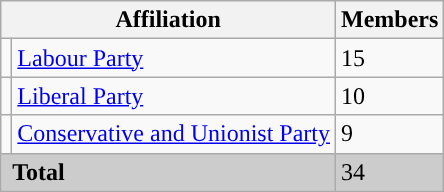<table class="wikitable">
<tr>
<th colspan="2">Affiliation</th>
<th>Members</th>
</tr>
<tr>
<td style="color:inherit;background:"></td>
<td><a href='#'>Labour Party</a></td>
<td>15</td>
</tr>
<tr>
<td style="color:inherit;background:"></td>
<td><a href='#'>Liberal Party</a></td>
<td>10</td>
</tr>
<tr>
<td style="color:inherit;background:"></td>
<td><a href='#'>Conservative and Unionist Party</a></td>
<td>9</td>
</tr>
<tr style="background:#ccc;">
<td colspan="2"> <strong>Total</strong></td>
<td>34</td>
</tr>
</table>
